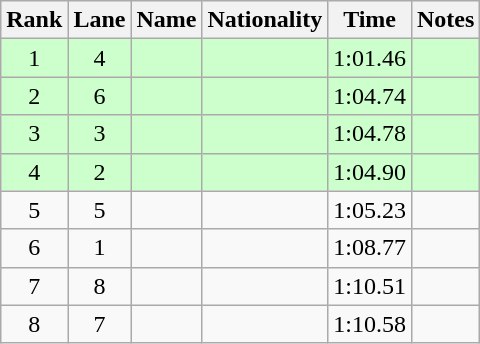<table class="wikitable sortable" style="text-align:center">
<tr>
<th>Rank</th>
<th>Lane</th>
<th>Name</th>
<th>Nationality</th>
<th>Time</th>
<th>Notes</th>
</tr>
<tr bgcolor=ccffcc>
<td>1</td>
<td>4</td>
<td align=left></td>
<td align=left></td>
<td>1:01.46</td>
<td><strong></strong></td>
</tr>
<tr bgcolor=ccffcc>
<td>2</td>
<td>6</td>
<td align=left></td>
<td align=left></td>
<td>1:04.74</td>
<td><strong></strong></td>
</tr>
<tr bgcolor=ccffcc>
<td>3</td>
<td>3</td>
<td align=left></td>
<td align=left></td>
<td>1:04.78</td>
<td><strong></strong></td>
</tr>
<tr bgcolor=ccffcc>
<td>4</td>
<td>2</td>
<td align=left></td>
<td align=left></td>
<td>1:04.90</td>
<td><strong></strong></td>
</tr>
<tr>
<td>5</td>
<td>5</td>
<td align=left></td>
<td align=left></td>
<td>1:05.23</td>
<td></td>
</tr>
<tr>
<td>6</td>
<td>1</td>
<td align=left></td>
<td align=left></td>
<td>1:08.77</td>
<td></td>
</tr>
<tr>
<td>7</td>
<td>8</td>
<td align=left></td>
<td align=left></td>
<td>1:10.51</td>
<td></td>
</tr>
<tr>
<td>8</td>
<td>7</td>
<td align=left></td>
<td align=left></td>
<td>1:10.58</td>
<td></td>
</tr>
</table>
